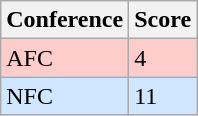<table class="wikitable">
<tr>
<th>Conference</th>
<th>Score</th>
</tr>
<tr>
<td style="background:#FFCCCC">AFC</td>
<td style="background:#FFCCCC">4</td>
</tr>
<tr>
<td style="background:#D0E7FF">NFC</td>
<td style="background:#D0E7FF">11</td>
</tr>
</table>
